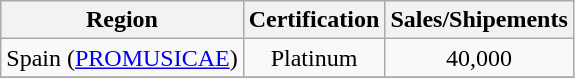<table class="wikitable sortable">
<tr>
<th align="left">Region</th>
<th align="left">Certification</th>
<th align="left">Sales/Shipements</th>
</tr>
<tr>
<td>Spain (<a href='#'>PROMUSICAE</a>) </td>
<td align="center">Platinum</td>
<td align="center">40,000</td>
</tr>
<tr>
</tr>
</table>
